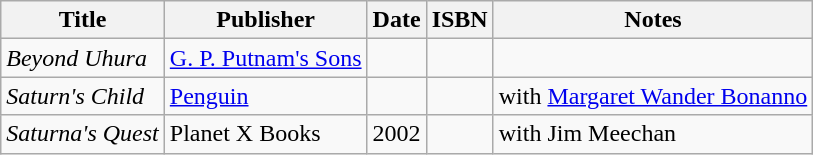<table class="wikitable">
<tr>
<th>Title</th>
<th>Publisher</th>
<th>Date</th>
<th>ISBN</th>
<th>Notes</th>
</tr>
<tr>
<td><em>Beyond Uhura</em></td>
<td><a href='#'>G. P. Putnam's Sons</a></td>
<td></td>
<td></td>
<td></td>
</tr>
<tr>
<td><em>Saturn's Child</em></td>
<td><a href='#'>Penguin</a></td>
<td></td>
<td></td>
<td>with <a href='#'>Margaret Wander Bonanno</a></td>
</tr>
<tr>
<td><em>Saturna's Quest</em></td>
<td>Planet X Books</td>
<td>2002</td>
<td></td>
<td>with Jim Meechan</td>
</tr>
</table>
